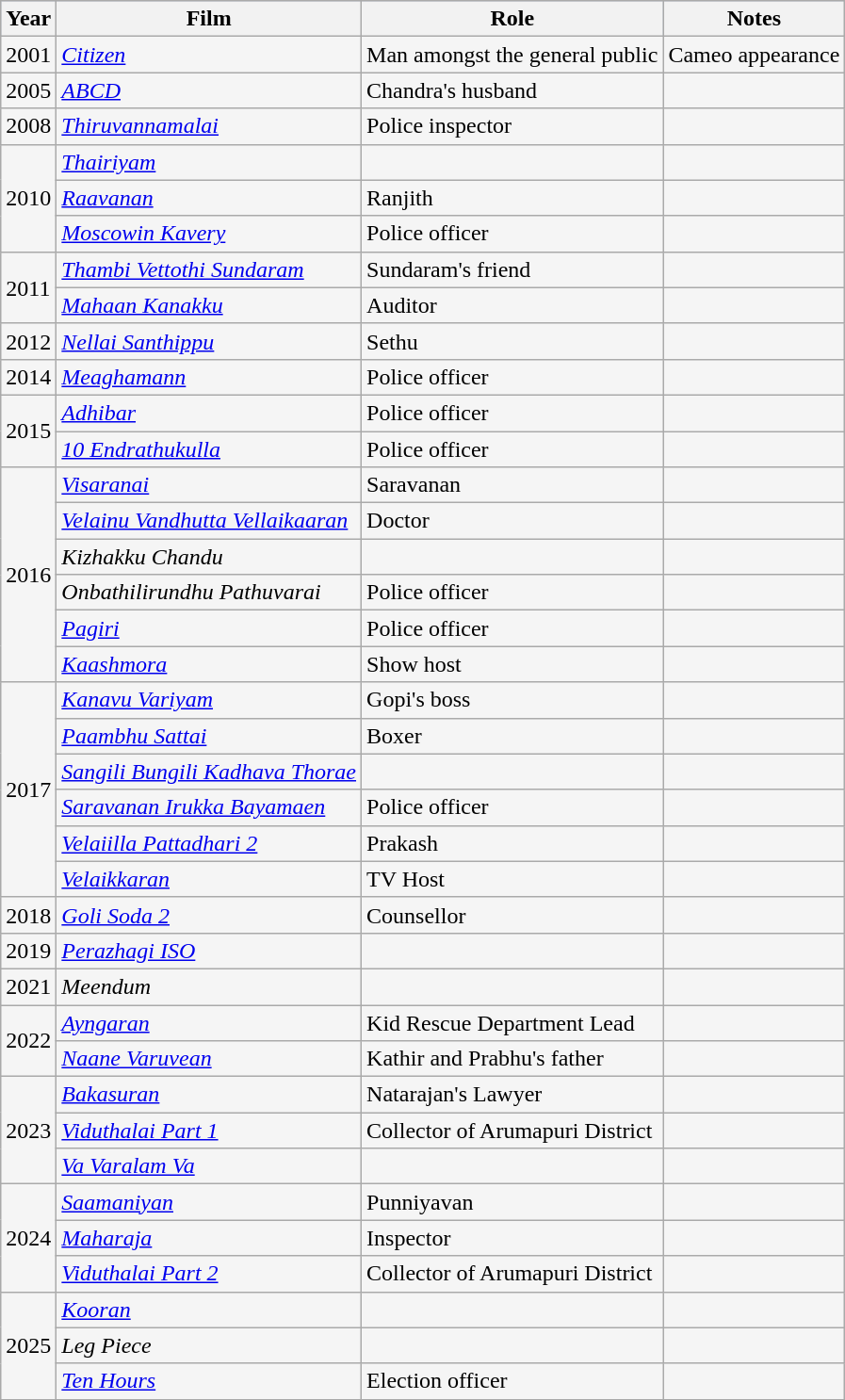<table class="wikitable sortable" style="background:#f5f5f5;">
<tr style="background:#B0C4DE;">
<th>Year</th>
<th>Film</th>
<th>Role</th>
<th class=unsortable>Notes</th>
</tr>
<tr>
<td>2001</td>
<td><em><a href='#'>Citizen</a></em></td>
<td>Man amongst the general public</td>
<td>Cameo appearance</td>
</tr>
<tr>
<td>2005</td>
<td><em><a href='#'>ABCD</a></em></td>
<td>Chandra's husband</td>
<td></td>
</tr>
<tr>
<td>2008</td>
<td><em><a href='#'>Thiruvannamalai</a></em></td>
<td>Police inspector</td>
<td></td>
</tr>
<tr>
<td rowspan="3">2010</td>
<td><em><a href='#'>Thairiyam</a></em></td>
<td></td>
<td></td>
</tr>
<tr>
<td><em><a href='#'>Raavanan</a></em></td>
<td>Ranjith</td>
<td></td>
</tr>
<tr>
<td><em><a href='#'>Moscowin Kavery</a></em></td>
<td>Police officer</td>
<td></td>
</tr>
<tr>
<td rowspan="2">2011</td>
<td><em><a href='#'>Thambi Vettothi Sundaram</a></em></td>
<td>Sundaram's friend</td>
<td></td>
</tr>
<tr>
<td><em><a href='#'>Mahaan Kanakku</a></em></td>
<td>Auditor</td>
<td></td>
</tr>
<tr>
<td>2012</td>
<td><em><a href='#'>Nellai Santhippu</a></em></td>
<td>Sethu</td>
<td></td>
</tr>
<tr>
<td>2014</td>
<td><em><a href='#'>Meaghamann</a></em></td>
<td>Police officer</td>
<td></td>
</tr>
<tr>
<td rowspan="2">2015</td>
<td><em><a href='#'>Adhibar</a></em></td>
<td>Police officer</td>
<td></td>
</tr>
<tr>
<td><em><a href='#'>10 Endrathukulla</a></em></td>
<td>Police officer</td>
<td></td>
</tr>
<tr>
<td rowspan="6">2016</td>
<td><em><a href='#'>Visaranai</a></em></td>
<td>Saravanan</td>
<td></td>
</tr>
<tr>
<td><em><a href='#'>Velainu Vandhutta Vellaikaaran</a></em></td>
<td>Doctor</td>
<td></td>
</tr>
<tr>
<td><em>Kizhakku Chandu</em></td>
<td></td>
<td></td>
</tr>
<tr>
<td><em>Onbathilirundhu Pathuvarai</em></td>
<td>Police officer</td>
<td></td>
</tr>
<tr>
<td><em><a href='#'>Pagiri</a></em></td>
<td>Police officer</td>
<td></td>
</tr>
<tr>
<td><em><a href='#'>Kaashmora</a></em></td>
<td>Show host</td>
<td></td>
</tr>
<tr>
<td rowspan="6">2017</td>
<td><em><a href='#'>Kanavu Variyam</a></em></td>
<td>Gopi's boss</td>
<td></td>
</tr>
<tr>
<td><em><a href='#'>Paambhu Sattai</a></em></td>
<td>Boxer</td>
<td></td>
</tr>
<tr>
<td><em><a href='#'>Sangili Bungili Kadhava Thorae</a></em></td>
<td></td>
<td></td>
</tr>
<tr>
<td><em><a href='#'>Saravanan Irukka Bayamaen</a></em></td>
<td>Police officer</td>
<td></td>
</tr>
<tr>
<td><em><a href='#'>Velaiilla Pattadhari 2</a></em></td>
<td>Prakash</td>
<td></td>
</tr>
<tr>
<td><em><a href='#'>Velaikkaran</a></em></td>
<td>TV Host</td>
<td></td>
</tr>
<tr>
<td>2018</td>
<td><em><a href='#'>Goli Soda 2</a></em></td>
<td>Counsellor</td>
<td></td>
</tr>
<tr>
<td>2019</td>
<td><em><a href='#'>Perazhagi ISO</a></em></td>
<td></td>
<td></td>
</tr>
<tr>
<td>2021</td>
<td><em>Meendum</em></td>
<td></td>
<td></td>
</tr>
<tr>
<td rowspan="2">2022</td>
<td><em><a href='#'>Ayngaran</a></em></td>
<td>Kid Rescue Department Lead</td>
<td></td>
</tr>
<tr>
<td><em><a href='#'>Naane Varuvean</a></em></td>
<td>Kathir and Prabhu's father</td>
<td></td>
</tr>
<tr>
<td rowspan="3">2023</td>
<td><em><a href='#'>Bakasuran</a></em></td>
<td>Natarajan's Lawyer</td>
<td></td>
</tr>
<tr>
<td><em><a href='#'>Viduthalai Part 1</a></em></td>
<td>Collector of Arumapuri District</td>
<td></td>
</tr>
<tr>
<td><em><a href='#'>Va Varalam Va</a></em></td>
<td></td>
<td></td>
</tr>
<tr>
<td rowspan="3">2024</td>
<td><em><a href='#'>Saamaniyan</a></em></td>
<td>Punniyavan</td>
<td></td>
</tr>
<tr>
<td><em><a href='#'>Maharaja</a></em></td>
<td>Inspector</td>
<td></td>
</tr>
<tr>
<td><em><a href='#'>Viduthalai Part 2</a></em></td>
<td>Collector of Arumapuri District</td>
<td></td>
</tr>
<tr>
<td rowspan="3">2025</td>
<td><em><a href='#'>Kooran</a></em></td>
<td></td>
<td></td>
</tr>
<tr>
<td><em>Leg Piece</em></td>
<td></td>
<td></td>
</tr>
<tr>
<td><em><a href='#'>Ten Hours</a></em></td>
<td>Election officer</td>
<td></td>
</tr>
</table>
